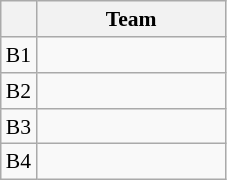<table class="wikitable" style="display:inline-table; font-size:90%;">
<tr>
<th></th>
<th width=120>Team</th>
</tr>
<tr>
<td align=center>B1</td>
<td></td>
</tr>
<tr>
<td align=center>B2</td>
<td></td>
</tr>
<tr>
<td align=center>B3</td>
<td></td>
</tr>
<tr>
<td align=center>B4</td>
<td></td>
</tr>
</table>
